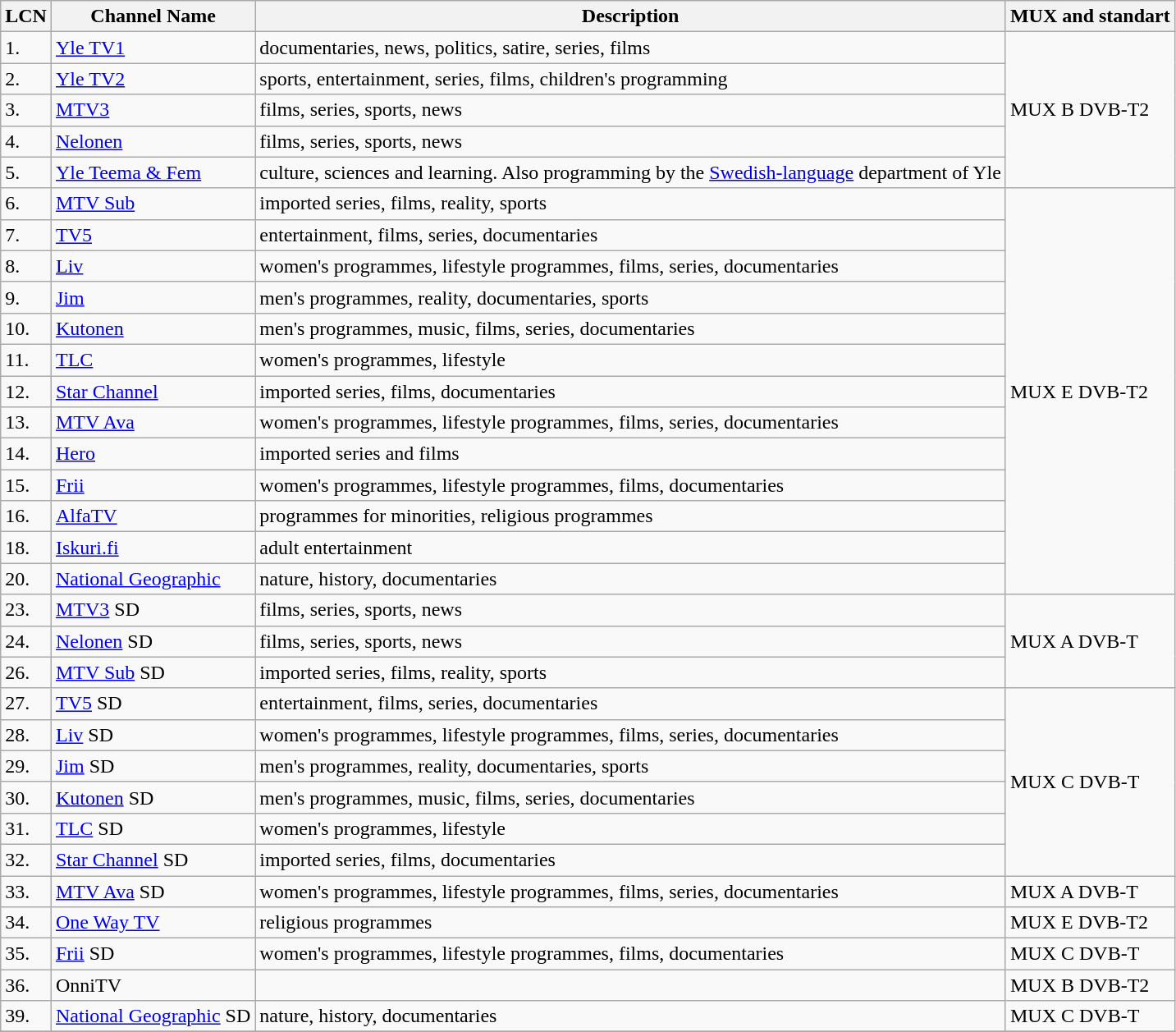<table class="wikitable" style="text-align: left;">
<tr>
<th>LCN</th>
<th>Channel Name</th>
<th>Description</th>
<th>MUX and standart</th>
</tr>
<tr>
<td>1.</td>
<td><a href='#'>Yle TV1</a></td>
<td>documentaries, news, politics, satire, series, films</td>
<td rowspan="5">MUX B DVB-T2</td>
</tr>
<tr>
<td>2.</td>
<td><a href='#'>Yle TV2</a></td>
<td>sports, entertainment, series, films, children's programming</td>
</tr>
<tr>
<td>3.</td>
<td><a href='#'>MTV3</a></td>
<td>films, series, sports, news</td>
</tr>
<tr>
<td>4.</td>
<td><a href='#'>Nelonen</a></td>
<td>films, series, sports, news</td>
</tr>
<tr>
<td>5.</td>
<td><a href='#'>Yle Teema & Fem</a></td>
<td>culture, sciences and learning. Also programming by the <a href='#'>Swedish-language</a> department of Yle</td>
</tr>
<tr>
<td>6.</td>
<td><a href='#'>MTV Sub</a></td>
<td>imported series, films, reality, sports</td>
<td rowspan="13">MUX E DVB-T2</td>
</tr>
<tr>
<td>7.</td>
<td><a href='#'>TV5</a></td>
<td>entertainment, films, series, documentaries</td>
</tr>
<tr>
<td>8.</td>
<td><a href='#'>Liv</a></td>
<td>women's programmes, lifestyle programmes, films, series, documentaries</td>
</tr>
<tr>
<td>9.</td>
<td><a href='#'>Jim</a></td>
<td>men's programmes, reality, documentaries, sports</td>
</tr>
<tr>
<td>10.</td>
<td><a href='#'>Kutonen</a></td>
<td>men's programmes, music, films, series, documentaries</td>
</tr>
<tr>
<td>11.</td>
<td><a href='#'>TLC</a></td>
<td>women's programmes, lifestyle</td>
</tr>
<tr>
<td>12.</td>
<td><a href='#'>Star Channel</a></td>
<td>imported series, films, documentaries</td>
</tr>
<tr>
<td>13.</td>
<td><a href='#'>MTV Ava</a></td>
<td>women's programmes, lifestyle programmes, films, series, documentaries</td>
</tr>
<tr>
<td>14.</td>
<td><a href='#'>Hero</a></td>
<td>imported series and films</td>
</tr>
<tr>
<td>15.</td>
<td><a href='#'>Frii</a></td>
<td>women's programmes, lifestyle programmes, films, documentaries</td>
</tr>
<tr>
<td>16.</td>
<td><a href='#'>AlfaTV</a></td>
<td>programmes for minorities, religious programmes</td>
</tr>
<tr>
<td>18.</td>
<td><a href='#'>Iskuri.fi</a></td>
<td>adult entertainment</td>
</tr>
<tr>
<td>20.</td>
<td><a href='#'>National Geographic</a></td>
<td>nature, history, documentaries</td>
</tr>
<tr>
<td>23.</td>
<td><a href='#'>MTV3</a> SD</td>
<td>films, series, sports, news</td>
<td rowspan="3">MUX A DVB-T</td>
</tr>
<tr>
<td>24.</td>
<td><a href='#'>Nelonen</a> SD</td>
<td>films, series, sports, news</td>
</tr>
<tr>
<td>26.</td>
<td><a href='#'>MTV Sub</a> SD</td>
<td>imported series, films, reality, sports</td>
</tr>
<tr>
<td>27.</td>
<td><a href='#'>TV5</a> SD</td>
<td>entertainment, films, series, documentaries</td>
<td rowspan="6">MUX C DVB-T</td>
</tr>
<tr>
<td>28.</td>
<td><a href='#'>Liv</a> SD</td>
<td>women's programmes, lifestyle programmes, films, series, documentaries</td>
</tr>
<tr>
<td>29.</td>
<td><a href='#'>Jim</a>  SD</td>
<td>men's programmes, reality, documentaries, sports</td>
</tr>
<tr>
<td>30.</td>
<td><a href='#'>Kutonen</a> SD</td>
<td>men's programmes, music, films, series, documentaries</td>
</tr>
<tr>
<td>31.</td>
<td><a href='#'>TLC</a> SD</td>
<td>women's programmes, lifestyle</td>
</tr>
<tr>
<td>32.</td>
<td><a href='#'>Star Channel</a> SD</td>
<td>imported series, films, documentaries</td>
</tr>
<tr>
<td>33.</td>
<td><a href='#'>MTV Ava</a> SD</td>
<td>women's programmes, lifestyle programmes, films, series, documentaries</td>
<td>MUX A DVB-T</td>
</tr>
<tr>
<td>34.</td>
<td><a href='#'>One Way TV</a></td>
<td>religious programmes</td>
<td>MUX E DVB-T2</td>
</tr>
<tr>
<td>35.</td>
<td><a href='#'>Frii</a> SD</td>
<td>women's programmes, lifestyle programmes, films, documentaries</td>
<td>MUX C DVB-T</td>
</tr>
<tr>
<td>36.</td>
<td>OnniTV</td>
<td></td>
<td>MUX B DVB-T2</td>
</tr>
<tr>
<td>39.</td>
<td><a href='#'>National Geographic</a> SD</td>
<td>nature, history, documentaries</td>
<td>MUX C DVB-T</td>
</tr>
<tr>
</tr>
</table>
